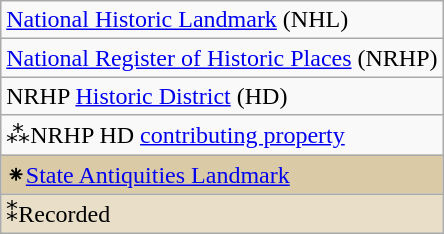<table class="wikitable">
<tr>
<td><a href='#'>National Historic Landmark</a> (NHL)</td>
</tr>
<tr>
<td><a href='#'>National Register of Historic Places</a> (NRHP)</td>
</tr>
<tr>
<td>NRHP <a href='#'>Historic District</a> (HD)</td>
</tr>
<tr>
<td>⁂NRHP HD <a href='#'>contributing property</a></td>
</tr>
<tr>
<td style="background:#DACAA5">⁕<a href='#'>State Antiquities Landmark</a></td>
</tr>
<tr>
<td style="background:#E9DFC9">⁑Recorded </td>
</tr>
</table>
